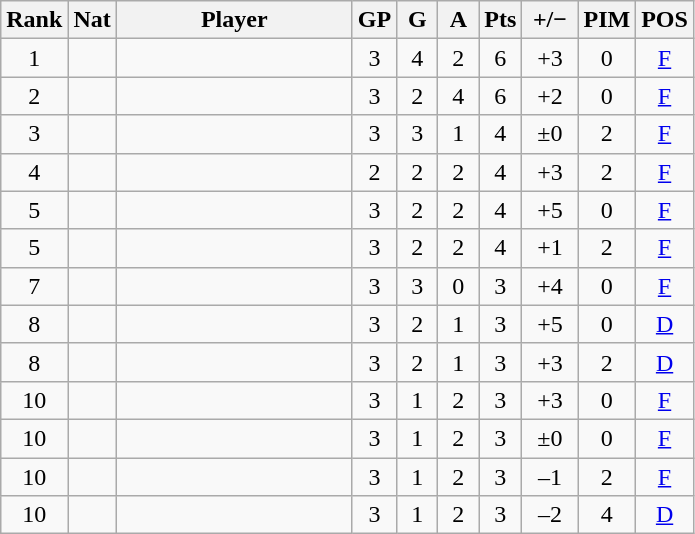<table class="wikitable sortable" style="text-align:center;">
<tr>
<th width=30>Rank</th>
<th width=20>Nat</th>
<th width=150>Player</th>
<th width=20>GP</th>
<th width=20>G</th>
<th width=20>A</th>
<th width=20>Pts</th>
<th width=30>+/−</th>
<th width=30>PIM</th>
<th width=30>POS</th>
</tr>
<tr>
<td>1</td>
<td></td>
<td align=left></td>
<td>3</td>
<td>4</td>
<td>2</td>
<td>6</td>
<td>+3</td>
<td>0</td>
<td><a href='#'>F</a></td>
</tr>
<tr>
<td>2</td>
<td></td>
<td align=left></td>
<td>3</td>
<td>2</td>
<td>4</td>
<td>6</td>
<td>+2</td>
<td>0</td>
<td><a href='#'>F</a></td>
</tr>
<tr>
<td>3</td>
<td></td>
<td align=left></td>
<td>3</td>
<td>3</td>
<td>1</td>
<td>4</td>
<td>±0</td>
<td>2</td>
<td><a href='#'>F</a></td>
</tr>
<tr>
<td>4</td>
<td></td>
<td align=left></td>
<td>2</td>
<td>2</td>
<td>2</td>
<td>4</td>
<td>+3</td>
<td>2</td>
<td><a href='#'>F</a></td>
</tr>
<tr>
<td>5</td>
<td></td>
<td align=left></td>
<td>3</td>
<td>2</td>
<td>2</td>
<td>4</td>
<td>+5</td>
<td>0</td>
<td><a href='#'>F</a></td>
</tr>
<tr>
<td>5</td>
<td></td>
<td align=left></td>
<td>3</td>
<td>2</td>
<td>2</td>
<td>4</td>
<td>+1</td>
<td>2</td>
<td><a href='#'>F</a></td>
</tr>
<tr>
<td>7</td>
<td></td>
<td align=left></td>
<td>3</td>
<td>3</td>
<td>0</td>
<td>3</td>
<td>+4</td>
<td>0</td>
<td><a href='#'>F</a></td>
</tr>
<tr>
<td>8</td>
<td></td>
<td align=left></td>
<td>3</td>
<td>2</td>
<td>1</td>
<td>3</td>
<td>+5</td>
<td>0</td>
<td><a href='#'>D</a></td>
</tr>
<tr>
<td>8</td>
<td></td>
<td align=left></td>
<td>3</td>
<td>2</td>
<td>1</td>
<td>3</td>
<td>+3</td>
<td>2</td>
<td><a href='#'>D</a></td>
</tr>
<tr>
<td>10</td>
<td></td>
<td align=left></td>
<td>3</td>
<td>1</td>
<td>2</td>
<td>3</td>
<td>+3</td>
<td>0</td>
<td><a href='#'>F</a></td>
</tr>
<tr>
<td>10</td>
<td></td>
<td align=left></td>
<td>3</td>
<td>1</td>
<td>2</td>
<td>3</td>
<td>±0</td>
<td>0</td>
<td><a href='#'>F</a></td>
</tr>
<tr>
<td>10</td>
<td></td>
<td align=left></td>
<td>3</td>
<td>1</td>
<td>2</td>
<td>3</td>
<td>–1</td>
<td>2</td>
<td><a href='#'>F</a></td>
</tr>
<tr>
<td>10</td>
<td></td>
<td align=left></td>
<td>3</td>
<td>1</td>
<td>2</td>
<td>3</td>
<td>–2</td>
<td>4</td>
<td><a href='#'>D</a></td>
</tr>
</table>
